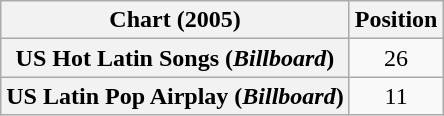<table class="wikitable plainrowheaders " style="text-align:center;">
<tr>
<th scope="col">Chart (2005)</th>
<th scope="col">Position</th>
</tr>
<tr>
<th scope="row">US Hot Latin Songs (<em>Billboard</em>)</th>
<td>26</td>
</tr>
<tr>
<th scope="row">US Latin Pop Airplay (<em>Billboard</em>)</th>
<td>11</td>
</tr>
</table>
